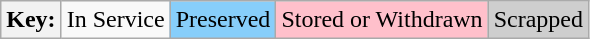<table class="wikitable">
<tr>
<th>Key:</th>
<td>In Service</td>
<td bgcolor=#87cefa>Preserved</td>
<td bgcolor=#ffc0cb>Stored or Withdrawn</td>
<td bgcolor=#cecece>Scrapped</td>
</tr>
</table>
